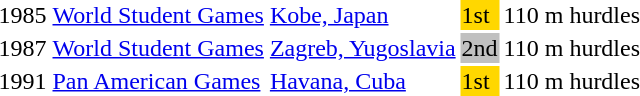<table>
<tr>
<td>1985</td>
<td><a href='#'>World Student Games</a></td>
<td><a href='#'>Kobe, Japan</a></td>
<td bgcolor="gold">1st</td>
<td>110 m hurdles</td>
</tr>
<tr>
<td>1987</td>
<td><a href='#'>World Student Games</a></td>
<td><a href='#'>Zagreb, Yugoslavia</a></td>
<td bgcolor="silver">2nd</td>
<td>110 m hurdles</td>
</tr>
<tr>
<td>1991</td>
<td><a href='#'>Pan American Games</a></td>
<td><a href='#'>Havana, Cuba</a></td>
<td bgcolor="gold">1st</td>
<td>110 m hurdles</td>
</tr>
</table>
